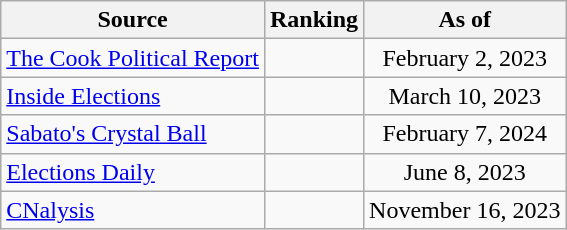<table class="wikitable" style="text-align:center">
<tr>
<th>Source</th>
<th>Ranking</th>
<th>As of</th>
</tr>
<tr>
<td align=left><a href='#'>The Cook Political Report</a></td>
<td></td>
<td>February 2, 2023</td>
</tr>
<tr>
<td align=left><a href='#'>Inside Elections</a></td>
<td></td>
<td>March 10, 2023</td>
</tr>
<tr>
<td align=left><a href='#'>Sabato's Crystal Ball</a></td>
<td></td>
<td>February 7, 2024</td>
</tr>
<tr>
<td align=left><a href='#'>Elections Daily</a></td>
<td></td>
<td>June 8, 2023</td>
</tr>
<tr>
<td align=left><a href='#'>CNalysis</a></td>
<td></td>
<td>November 16, 2023</td>
</tr>
</table>
